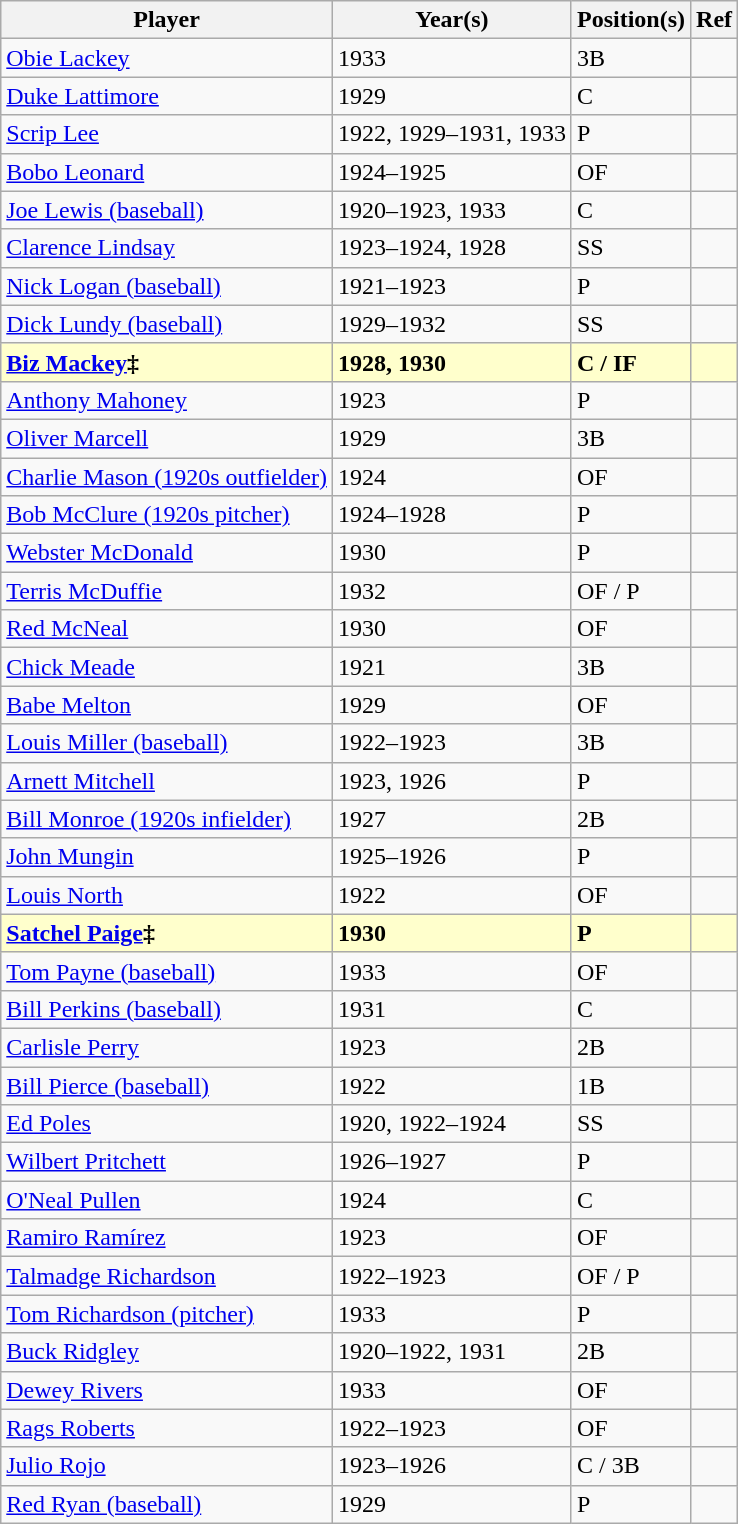<table class="wikitable">
<tr>
<th>Player</th>
<th>Year(s)</th>
<th>Position(s)</th>
<th>Ref</th>
</tr>
<tr>
<td><a href='#'>Obie Lackey</a></td>
<td>1933</td>
<td>3B</td>
<td></td>
</tr>
<tr>
<td><a href='#'>Duke Lattimore</a></td>
<td>1929</td>
<td>C</td>
<td></td>
</tr>
<tr>
<td><a href='#'>Scrip Lee</a></td>
<td>1922, 1929–1931, 1933</td>
<td>P</td>
<td></td>
</tr>
<tr>
<td><a href='#'>Bobo Leonard</a></td>
<td>1924–1925</td>
<td>OF</td>
<td></td>
</tr>
<tr>
<td><a href='#'>Joe Lewis (baseball)</a></td>
<td>1920–1923, 1933</td>
<td>C</td>
<td></td>
</tr>
<tr>
<td><a href='#'>Clarence Lindsay</a></td>
<td>1923–1924, 1928</td>
<td>SS</td>
<td></td>
</tr>
<tr>
<td><a href='#'>Nick Logan (baseball)</a></td>
<td>1921–1923</td>
<td>P</td>
<td></td>
</tr>
<tr>
<td><a href='#'>Dick Lundy (baseball)</a></td>
<td>1929–1932</td>
<td>SS</td>
<td></td>
</tr>
<tr style="background:#FFFFCC;">
<td><strong><a href='#'>Biz Mackey</a>‡</strong></td>
<td><strong>1928, 1930</strong></td>
<td><strong>C / IF</strong></td>
<td><strong></strong></td>
</tr>
<tr>
<td><a href='#'>Anthony Mahoney</a></td>
<td>1923</td>
<td>P</td>
<td></td>
</tr>
<tr>
<td><a href='#'>Oliver Marcell</a></td>
<td>1929</td>
<td>3B</td>
<td></td>
</tr>
<tr>
<td><a href='#'>Charlie Mason (1920s outfielder)</a></td>
<td>1924</td>
<td>OF</td>
<td></td>
</tr>
<tr>
<td><a href='#'>Bob McClure (1920s pitcher)</a></td>
<td>1924–1928</td>
<td>P</td>
<td></td>
</tr>
<tr>
<td><a href='#'>Webster McDonald</a></td>
<td>1930</td>
<td>P</td>
<td></td>
</tr>
<tr>
<td><a href='#'>Terris McDuffie</a></td>
<td>1932</td>
<td>OF / P</td>
<td></td>
</tr>
<tr>
<td><a href='#'>Red McNeal</a></td>
<td>1930</td>
<td>OF</td>
<td></td>
</tr>
<tr>
<td><a href='#'>Chick Meade</a></td>
<td>1921</td>
<td>3B</td>
<td></td>
</tr>
<tr>
<td><a href='#'>Babe Melton</a></td>
<td>1929</td>
<td>OF</td>
<td></td>
</tr>
<tr>
<td><a href='#'>Louis Miller (baseball)</a></td>
<td>1922–1923</td>
<td>3B</td>
<td></td>
</tr>
<tr>
<td><a href='#'>Arnett Mitchell</a></td>
<td>1923, 1926</td>
<td>P</td>
<td></td>
</tr>
<tr>
<td><a href='#'>Bill Monroe (1920s infielder)</a></td>
<td>1927</td>
<td>2B</td>
<td></td>
</tr>
<tr>
<td><a href='#'>John Mungin</a></td>
<td>1925–1926</td>
<td>P</td>
<td></td>
</tr>
<tr>
<td><a href='#'>Louis North</a></td>
<td>1922</td>
<td>OF</td>
<td></td>
</tr>
<tr style="background:#FFFFCC;">
<td><strong><a href='#'>Satchel Paige</a>‡</strong></td>
<td><strong>1930</strong></td>
<td><strong>P</strong></td>
<td><strong></strong></td>
</tr>
<tr>
<td><a href='#'>Tom Payne (baseball)</a></td>
<td>1933</td>
<td>OF</td>
<td></td>
</tr>
<tr>
<td><a href='#'>Bill Perkins (baseball)</a></td>
<td>1931</td>
<td>C</td>
<td></td>
</tr>
<tr>
<td><a href='#'>Carlisle Perry</a></td>
<td>1923</td>
<td>2B</td>
<td></td>
</tr>
<tr>
<td><a href='#'>Bill Pierce (baseball)</a></td>
<td>1922</td>
<td>1B</td>
<td></td>
</tr>
<tr>
<td><a href='#'>Ed Poles</a></td>
<td>1920, 1922–1924</td>
<td>SS</td>
<td></td>
</tr>
<tr>
<td><a href='#'>Wilbert Pritchett</a></td>
<td>1926–1927</td>
<td>P</td>
<td></td>
</tr>
<tr>
<td><a href='#'>O'Neal Pullen</a></td>
<td>1924</td>
<td>C</td>
<td></td>
</tr>
<tr>
<td><a href='#'>Ramiro Ramírez</a></td>
<td>1923</td>
<td>OF</td>
<td></td>
</tr>
<tr>
<td><a href='#'>Talmadge Richardson</a></td>
<td>1922–1923</td>
<td>OF / P</td>
<td></td>
</tr>
<tr>
<td><a href='#'>Tom Richardson (pitcher)</a></td>
<td>1933</td>
<td>P</td>
<td></td>
</tr>
<tr>
<td><a href='#'>Buck Ridgley</a></td>
<td>1920–1922, 1931</td>
<td>2B</td>
<td></td>
</tr>
<tr>
<td><a href='#'>Dewey Rivers</a></td>
<td>1933</td>
<td>OF</td>
<td></td>
</tr>
<tr>
<td><a href='#'>Rags Roberts</a></td>
<td>1922–1923</td>
<td>OF</td>
<td></td>
</tr>
<tr>
<td><a href='#'>Julio Rojo</a></td>
<td>1923–1926</td>
<td>C / 3B</td>
<td></td>
</tr>
<tr>
<td><a href='#'>Red Ryan (baseball)</a></td>
<td>1929</td>
<td>P</td>
<td></td>
</tr>
</table>
